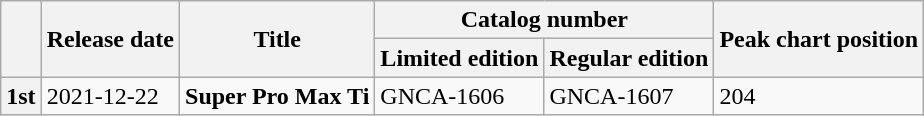<table class="wikitable">
<tr>
<th rowspan="2"></th>
<th rowspan="2">Release date</th>
<th rowspan="2">Title</th>
<th colspan="2">Catalog number</th>
<th rowspan="2">Peak chart position</th>
</tr>
<tr>
<th>Limited edition</th>
<th>Regular edition</th>
</tr>
<tr>
<th>1st</th>
<td>2021-12-22</td>
<td><strong>Super Pro Max Ti</strong></td>
<td>GNCA-1606</td>
<td>GNCA-1607</td>
<td>204</td>
</tr>
</table>
